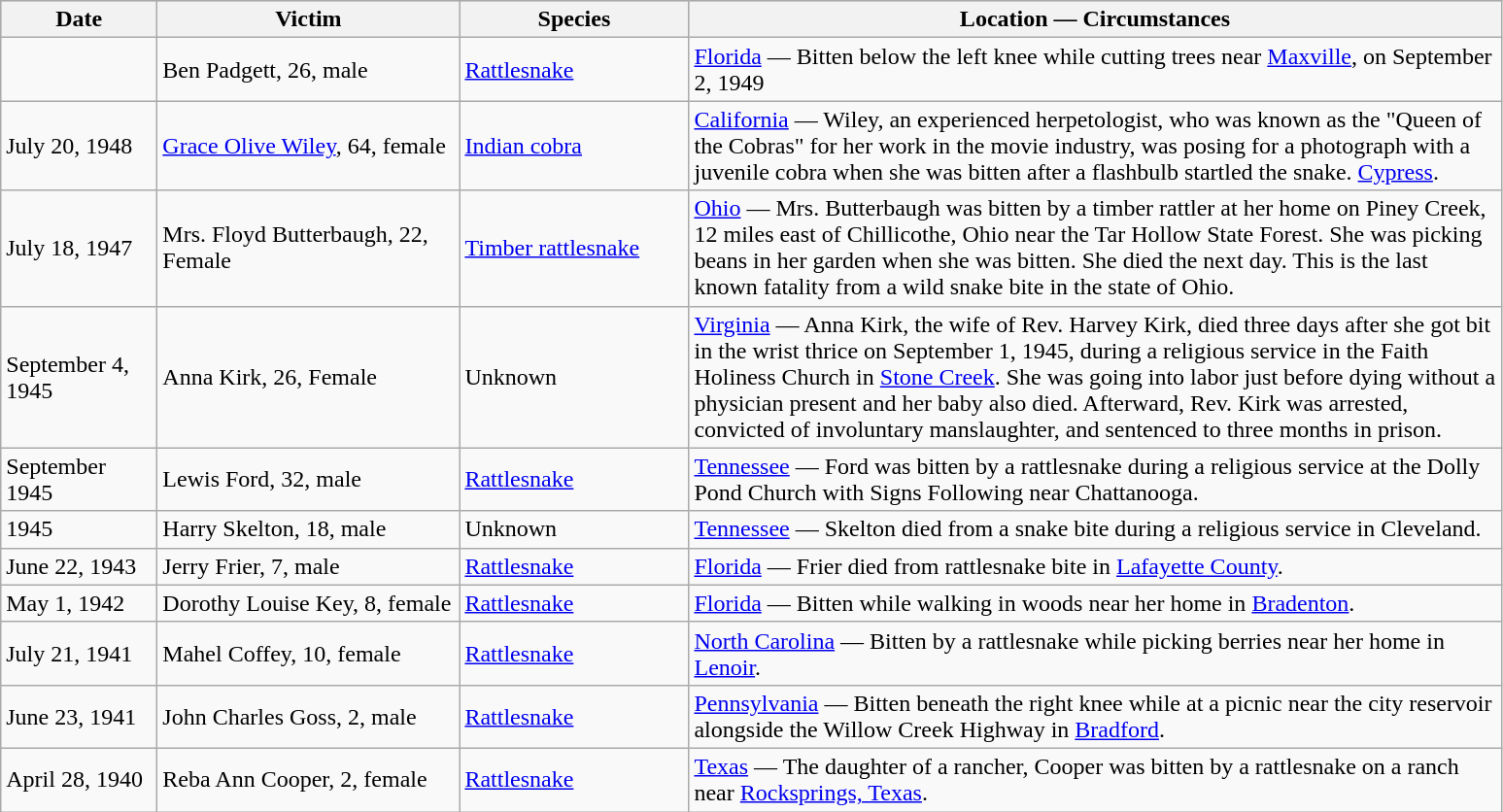<table class="wikitable sortable">
<tr bgcolor="#CCCCCC">
<th style="width:100px;">Date</th>
<th width="200">Victim</th>
<th style="width:150px;">Species</th>
<th style="width:550px;">Location — Circumstances</th>
</tr>
<tr>
<td></td>
<td>Ben Padgett, 26, male</td>
<td><a href='#'>Rattlesnake</a></td>
<td><a href='#'>Florida</a> — Bitten below the left knee while cutting trees near <a href='#'>Maxville</a>, on September 2, 1949</td>
</tr>
<tr>
<td>July 20, 1948</td>
<td><a href='#'>Grace Olive Wiley</a>, 64, female</td>
<td><a href='#'>Indian cobra</a></td>
<td><a href='#'>California</a> — Wiley, an experienced herpetologist, who was known as the "Queen of the Cobras" for her work in the movie industry, was posing for a photograph with a juvenile cobra when she was bitten after a flashbulb startled the snake. <a href='#'>Cypress</a>.</td>
</tr>
<tr>
<td>July 18, 1947</td>
<td>Mrs. Floyd Butterbaugh, 22, Female</td>
<td><a href='#'>Timber rattlesnake</a></td>
<td><a href='#'>Ohio</a> — Mrs. Butterbaugh was bitten by a timber rattler at her home on Piney Creek, 12 miles east of Chillicothe, Ohio near the Tar Hollow State Forest. She was picking beans in her garden when she was bitten. She died the next day. This is the last known fatality from a wild snake bite in the state of Ohio.</td>
</tr>
<tr>
<td>September 4, 1945</td>
<td>Anna Kirk, 26, Female</td>
<td>Unknown</td>
<td><a href='#'>Virginia</a> — Anna Kirk, the wife of Rev. Harvey Kirk, died three days after she got bit in the wrist thrice on September 1, 1945, during a religious service in the Faith Holiness Church in <a href='#'>Stone Creek</a>. She was going into labor just before dying without a physician present and her baby also died. Afterward, Rev. Kirk was arrested, convicted of involuntary manslaughter, and sentenced to three months in prison.</td>
</tr>
<tr>
<td>September 1945</td>
<td>Lewis Ford, 32, male</td>
<td><a href='#'>Rattlesnake</a></td>
<td><a href='#'>Tennessee</a> — Ford was bitten by a rattlesnake during a religious service at the Dolly Pond Church with Signs Following near Chattanooga.</td>
</tr>
<tr>
<td>1945</td>
<td>Harry Skelton, 18, male</td>
<td>Unknown</td>
<td><a href='#'>Tennessee</a> — Skelton died from a snake bite during a religious service in Cleveland.</td>
</tr>
<tr>
<td>June 22, 1943</td>
<td>Jerry Frier, 7, male</td>
<td><a href='#'>Rattlesnake</a></td>
<td><a href='#'>Florida</a> — Frier died from rattlesnake bite in <a href='#'>Lafayette County</a>.</td>
</tr>
<tr>
<td>May 1, 1942</td>
<td>Dorothy Louise Key, 8, female</td>
<td><a href='#'>Rattlesnake</a></td>
<td><a href='#'>Florida</a> — Bitten while walking in woods near her home in <a href='#'>Bradenton</a>.</td>
</tr>
<tr>
<td>July 21, 1941</td>
<td>Mahel Coffey, 10, female</td>
<td><a href='#'>Rattlesnake</a></td>
<td><a href='#'>North Carolina</a> — Bitten by a rattlesnake while picking berries near her home in <a href='#'>Lenoir</a>.</td>
</tr>
<tr>
<td>June 23, 1941</td>
<td>John Charles Goss, 2, male</td>
<td><a href='#'>Rattlesnake</a></td>
<td><a href='#'>Pennsylvania</a> — Bitten beneath the right knee while at a picnic near the city reservoir alongside the Willow Creek Highway in <a href='#'>Bradford</a>.</td>
</tr>
<tr>
<td>April 28, 1940</td>
<td>Reba Ann Cooper, 2, female</td>
<td><a href='#'>Rattlesnake</a></td>
<td><a href='#'>Texas</a> — The daughter of a rancher, Cooper was bitten by a rattlesnake on a ranch near <a href='#'>Rocksprings, Texas</a>.</td>
</tr>
</table>
